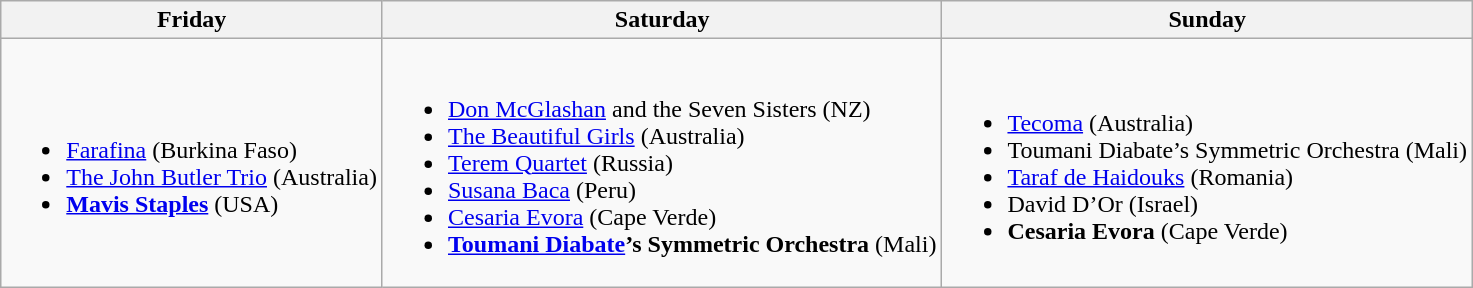<table class="wikitable">
<tr>
<th>Friday</th>
<th>Saturday</th>
<th>Sunday</th>
</tr>
<tr>
<td><br><ul><li><a href='#'>Farafina</a> (Burkina Faso)</li><li><a href='#'>The John Butler Trio</a> (Australia)</li><li><strong><a href='#'>Mavis Staples</a></strong> (USA)</li></ul></td>
<td><br><ul><li><a href='#'>Don McGlashan</a> and the Seven Sisters (NZ)</li><li><a href='#'>The Beautiful Girls</a> (Australia)</li><li><a href='#'>Terem Quartet</a> (Russia)</li><li><a href='#'>Susana Baca</a> (Peru)</li><li><a href='#'>Cesaria Evora</a> (Cape Verde)</li><li><strong><a href='#'>Toumani Diabate</a>’s Symmetric Orchestra</strong> (Mali)</li></ul></td>
<td><br><ul><li><a href='#'>Tecoma</a> (Australia)</li><li>Toumani Diabate’s Symmetric Orchestra (Mali)</li><li><a href='#'>Taraf de Haidouks</a> (Romania)</li><li>David D’Or (Israel)</li><li><strong>Cesaria Evora</strong> (Cape Verde)</li></ul></td>
</tr>
</table>
